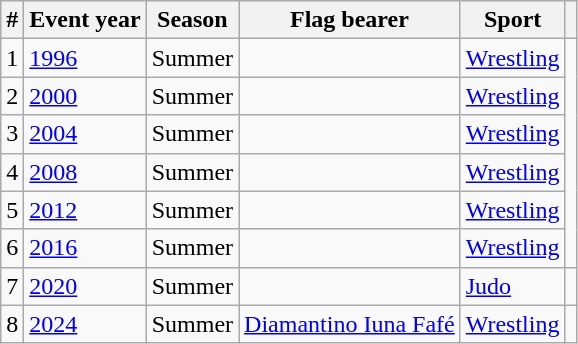<table class="wikitable sortable">
<tr>
<th>#</th>
<th>Event year</th>
<th>Season</th>
<th>Flag bearer</th>
<th>Sport</th>
<th></th>
</tr>
<tr>
<td>1</td>
<td><a href='#'>1996</a></td>
<td>Summer</td>
<td></td>
<td><a href='#'>Wrestling</a></td>
<td rowspan=6></td>
</tr>
<tr>
<td>2</td>
<td><a href='#'>2000</a></td>
<td>Summer</td>
<td></td>
<td><a href='#'>Wrestling</a></td>
</tr>
<tr>
<td>3</td>
<td><a href='#'>2004</a></td>
<td>Summer</td>
<td></td>
<td><a href='#'>Wrestling</a></td>
</tr>
<tr>
<td>4</td>
<td><a href='#'>2008</a></td>
<td>Summer</td>
<td></td>
<td><a href='#'>Wrestling</a></td>
</tr>
<tr>
<td>5</td>
<td><a href='#'>2012</a></td>
<td>Summer</td>
<td></td>
<td><a href='#'>Wrestling</a></td>
</tr>
<tr>
<td>6</td>
<td><a href='#'>2016</a></td>
<td>Summer</td>
<td></td>
<td><a href='#'>Wrestling</a></td>
</tr>
<tr>
<td>7</td>
<td><a href='#'>2020</a></td>
<td>Summer</td>
<td></td>
<td><a href='#'>Judo</a></td>
<td></td>
</tr>
<tr>
<td>8</td>
<td><a href='#'>2024</a></td>
<td>Summer</td>
<td><a href='#'>Diamantino Iuna Fafé</a></td>
<td><a href='#'>Wrestling</a></td>
<td></td>
</tr>
</table>
